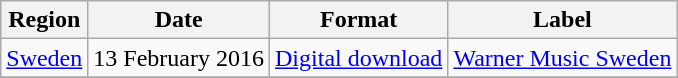<table class=wikitable>
<tr>
<th>Region</th>
<th>Date</th>
<th>Format</th>
<th>Label</th>
</tr>
<tr>
<td><a href='#'>Sweden</a></td>
<td>13 February 2016</td>
<td><a href='#'>Digital download</a></td>
<td><a href='#'>Warner Music Sweden</a></td>
</tr>
<tr>
</tr>
</table>
